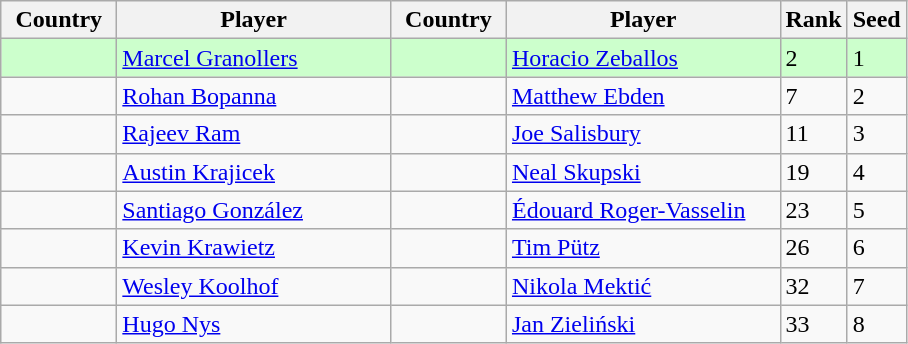<table class="sortable wikitable">
<tr>
<th width="70">Country</th>
<th width="175">Player</th>
<th width="70">Country</th>
<th width="175">Player</th>
<th>Rank</th>
<th>Seed</th>
</tr>
<tr bgcolor=#cfc>
<td></td>
<td><a href='#'>Marcel Granollers</a></td>
<td></td>
<td><a href='#'>Horacio Zeballos</a></td>
<td>2</td>
<td>1</td>
</tr>
<tr>
<td></td>
<td><a href='#'>Rohan Bopanna</a></td>
<td></td>
<td><a href='#'>Matthew Ebden</a></td>
<td>7</td>
<td>2</td>
</tr>
<tr>
<td></td>
<td><a href='#'>Rajeev Ram</a></td>
<td></td>
<td><a href='#'>Joe Salisbury</a></td>
<td>11</td>
<td>3</td>
</tr>
<tr>
<td></td>
<td><a href='#'>Austin Krajicek</a></td>
<td></td>
<td><a href='#'>Neal Skupski</a></td>
<td>19</td>
<td>4</td>
</tr>
<tr>
<td></td>
<td><a href='#'>Santiago González</a></td>
<td></td>
<td><a href='#'>Édouard Roger-Vasselin</a></td>
<td>23</td>
<td>5</td>
</tr>
<tr>
<td></td>
<td><a href='#'>Kevin Krawietz</a></td>
<td></td>
<td><a href='#'>Tim Pütz</a></td>
<td>26</td>
<td>6</td>
</tr>
<tr>
<td></td>
<td><a href='#'>Wesley Koolhof</a></td>
<td></td>
<td><a href='#'>Nikola Mektić</a></td>
<td>32</td>
<td>7</td>
</tr>
<tr>
<td></td>
<td><a href='#'>Hugo Nys</a></td>
<td></td>
<td><a href='#'>Jan Zieliński</a></td>
<td>33</td>
<td>8</td>
</tr>
</table>
